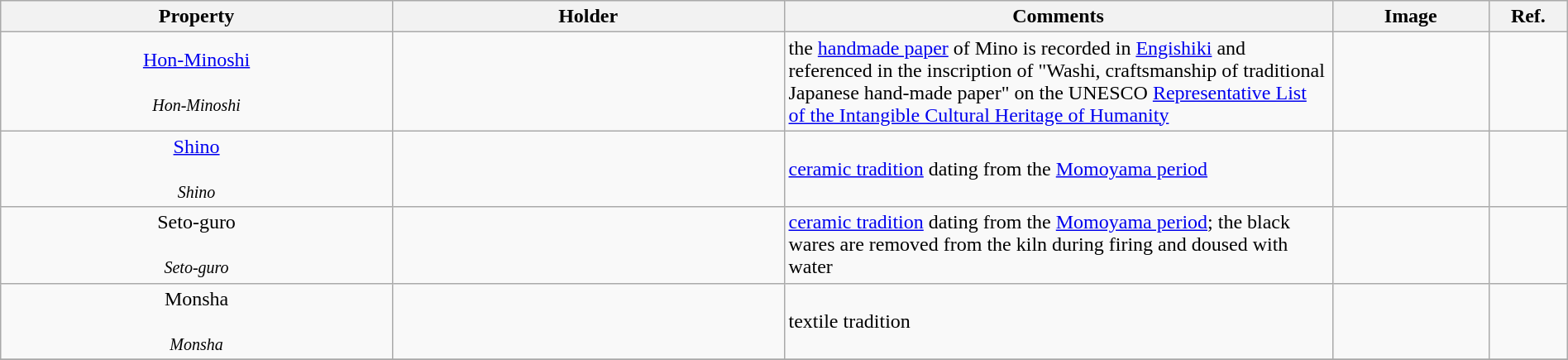<table class="wikitable sortable"  style="width:100%;">
<tr>
<th width="25%" align="left">Property</th>
<th width="25%" align="left">Holder</th>
<th width="35%" align="left" class="unsortable">Comments</th>
<th width="10%" align="left" class="unsortable">Image</th>
<th width="5%" align="left" class="unsortable">Ref.</th>
</tr>
<tr>
<td align="center"><a href='#'>Hon-Minoshi</a><br><br><small><em>Hon-Minoshi</em></small></td>
<td></td>
<td>the <a href='#'>handmade paper</a> of Mino is recorded in <a href='#'>Engishiki</a> and referenced in the inscription of "Washi, craftsmanship of traditional Japanese hand-made paper" on the UNESCO <a href='#'>Representative List of the Intangible Cultural Heritage of Humanity</a></td>
<td></td>
<td></td>
</tr>
<tr>
<td align="center"><a href='#'>Shino</a><br><br><small><em>Shino</em></small></td>
<td></td>
<td><a href='#'>ceramic tradition</a> dating from the <a href='#'>Momoyama period</a></td>
<td></td>
<td></td>
</tr>
<tr>
<td align="center">Seto-guro<br><br><small><em>Seto-guro</em></small></td>
<td></td>
<td><a href='#'>ceramic tradition</a> dating from the <a href='#'>Momoyama period</a>; the black wares are removed from the kiln during firing and doused with water</td>
<td></td>
<td></td>
</tr>
<tr>
<td align="center">Monsha<br><br><small><em>Monsha</em></small></td>
<td></td>
<td>textile tradition</td>
<td></td>
<td></td>
</tr>
<tr>
</tr>
</table>
